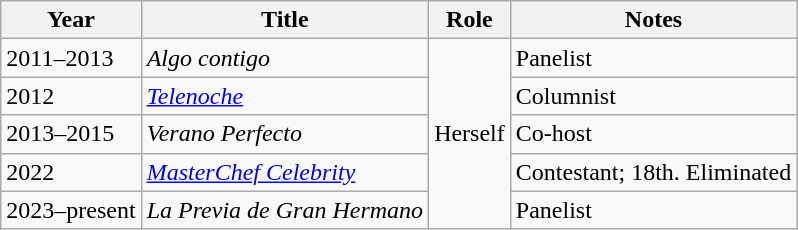<table class="wikitable">
<tr>
<th>Year</th>
<th>Title</th>
<th>Role</th>
<th>Notes</th>
</tr>
<tr>
<td>2011–2013</td>
<td><em>Algo contigo</em></td>
<td rowspan="5">Herself</td>
<td>Panelist</td>
</tr>
<tr>
<td>2012</td>
<td><em><a href='#'>Telenoche</a></em></td>
<td>Columnist</td>
</tr>
<tr>
<td>2013–2015</td>
<td><em>Verano Perfecto</em></td>
<td>Co-host</td>
</tr>
<tr>
<td>2022</td>
<td><em><a href='#'>MasterChef Celebrity</a></em></td>
<td>Contestant; 18th. Eliminated</td>
</tr>
<tr>
<td>2023–present</td>
<td><em>La Previa de Gran Hermano</em></td>
<td>Panelist</td>
</tr>
</table>
